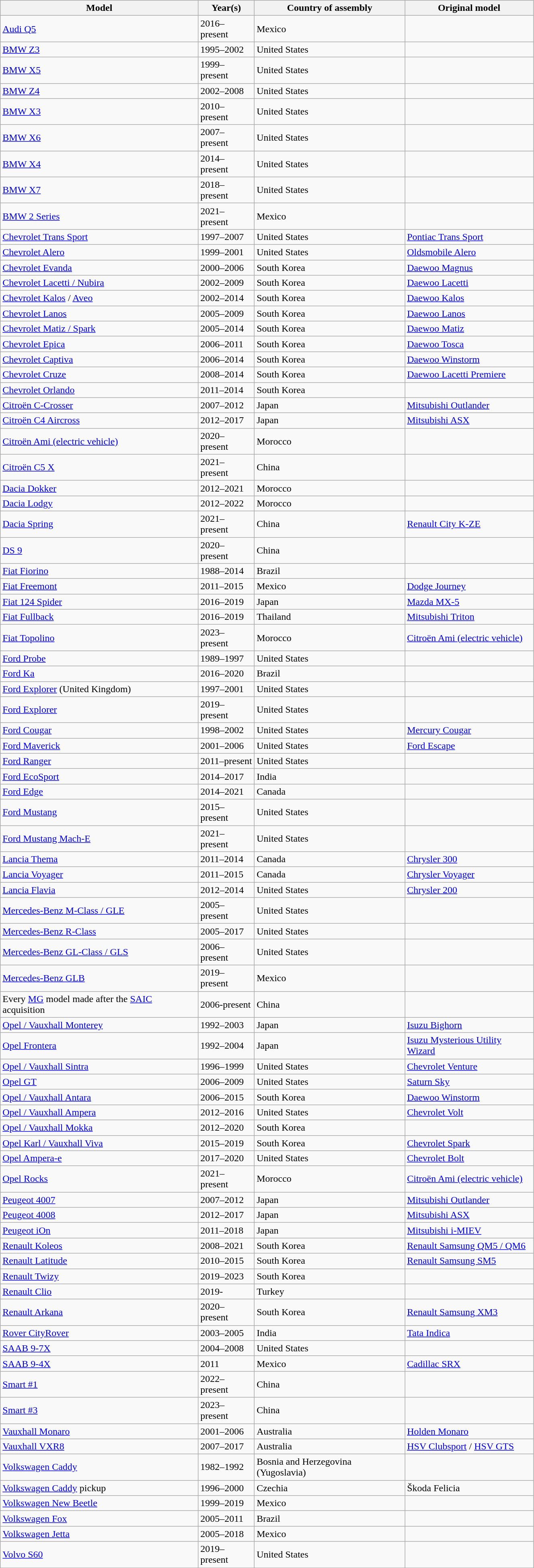<table class="wikitable" style="width:70%;">
<tr>
<th>Model</th>
<th>Year(s)</th>
<th>Country of assembly</th>
<th>Original model</th>
</tr>
<tr>
<td><a href='#'>Audi Q5</a></td>
<td>2016–present</td>
<td>Mexico</td>
<td></td>
</tr>
<tr>
<td><a href='#'>BMW Z3</a></td>
<td>1995–2002</td>
<td>United States</td>
<td></td>
</tr>
<tr>
<td><a href='#'>BMW X5</a></td>
<td>1999–present</td>
<td>United States</td>
<td></td>
</tr>
<tr>
<td><a href='#'>BMW Z4</a></td>
<td>2002–2008</td>
<td>United States</td>
<td></td>
</tr>
<tr>
<td><a href='#'>BMW X3</a></td>
<td>2010–present</td>
<td>United States</td>
<td></td>
</tr>
<tr>
<td><a href='#'>BMW X6</a></td>
<td>2007–present</td>
<td>United States</td>
<td></td>
</tr>
<tr>
<td><a href='#'>BMW X4</a></td>
<td>2014–present</td>
<td>United States</td>
<td></td>
</tr>
<tr>
<td><a href='#'>BMW X7</a></td>
<td>2018–present</td>
<td>United States</td>
<td></td>
</tr>
<tr>
<td><a href='#'>BMW 2 Series</a></td>
<td>2021–present</td>
<td>Mexico</td>
<td></td>
</tr>
<tr>
<td><a href='#'>Chevrolet Trans Sport</a></td>
<td>1997–2007</td>
<td>United States</td>
<td><a href='#'>Pontiac Trans Sport</a></td>
</tr>
<tr>
<td><a href='#'>Chevrolet Alero</a></td>
<td>1999–2001</td>
<td>United States</td>
<td><a href='#'>Oldsmobile Alero</a></td>
</tr>
<tr>
<td><a href='#'>Chevrolet Evanda</a></td>
<td>2000–2006</td>
<td>South Korea</td>
<td><a href='#'>Daewoo Magnus</a></td>
</tr>
<tr>
<td><a href='#'>Chevrolet Lacetti / Nubira</a></td>
<td>2002–2009</td>
<td>South Korea</td>
<td><a href='#'>Daewoo Lacetti</a></td>
</tr>
<tr>
<td><a href='#'>Chevrolet Kalos</a> / <a href='#'>Aveo</a></td>
<td>2002–2014</td>
<td>South Korea</td>
<td><a href='#'>Daewoo Kalos</a></td>
</tr>
<tr>
<td><a href='#'>Chevrolet Lanos</a></td>
<td>2005–2009</td>
<td>South Korea</td>
<td><a href='#'>Daewoo Lanos</a></td>
</tr>
<tr>
<td><a href='#'>Chevrolet Matiz / Spark</a></td>
<td>2005–2014</td>
<td>South Korea</td>
<td><a href='#'>Daewoo Matiz</a></td>
</tr>
<tr>
<td><a href='#'>Chevrolet Epica</a></td>
<td>2006–2011</td>
<td>South Korea</td>
<td><a href='#'>Daewoo Tosca</a></td>
</tr>
<tr>
<td><a href='#'>Chevrolet Captiva</a></td>
<td>2006–2014</td>
<td>South Korea</td>
<td><a href='#'>Daewoo Winstorm</a></td>
</tr>
<tr>
<td><a href='#'>Chevrolet Cruze</a></td>
<td>2008–2014</td>
<td>South Korea</td>
<td><a href='#'>Daewoo Lacetti Premiere</a></td>
</tr>
<tr>
<td><a href='#'>Chevrolet Orlando</a></td>
<td>2011–2014</td>
<td>South Korea</td>
<td></td>
</tr>
<tr>
<td><a href='#'>Citroën C-Crosser</a></td>
<td>2007–2012</td>
<td>Japan</td>
<td><a href='#'>Mitsubishi Outlander</a></td>
</tr>
<tr>
<td><a href='#'>Citroën C4 Aircross</a></td>
<td>2012–2017</td>
<td>Japan</td>
<td><a href='#'>Mitsubishi ASX</a></td>
</tr>
<tr>
<td><a href='#'>Citroën Ami (electric vehicle)</a></td>
<td>2020–present</td>
<td>Morocco</td>
<td></td>
</tr>
<tr>
<td><a href='#'>Citroën C5 X</a></td>
<td>2021–present</td>
<td>China</td>
<td></td>
</tr>
<tr>
<td><a href='#'>Dacia Dokker</a></td>
<td>2012–2021</td>
<td>Morocco</td>
<td></td>
</tr>
<tr>
<td><a href='#'>Dacia Lodgy</a></td>
<td>2012–2022</td>
<td>Morocco</td>
<td></td>
</tr>
<tr>
<td><a href='#'>Dacia Spring</a></td>
<td>2021–present</td>
<td>China</td>
<td><a href='#'>Renault City K-ZE</a></td>
</tr>
<tr>
<td><a href='#'>DS 9</a></td>
<td>2020–present</td>
<td>China</td>
<td></td>
</tr>
<tr>
<td><a href='#'>Fiat Fiorino</a></td>
<td>1988–2014</td>
<td>Brazil</td>
<td></td>
</tr>
<tr>
<td><a href='#'>Fiat Freemont</a></td>
<td>2011–2015</td>
<td>Mexico</td>
<td><a href='#'>Dodge Journey</a></td>
</tr>
<tr>
<td><a href='#'>Fiat 124 Spider</a></td>
<td>2016–2019</td>
<td>Japan</td>
<td><a href='#'>Mazda MX-5</a></td>
</tr>
<tr>
<td><a href='#'>Fiat Fullback</a></td>
<td>2016–2019</td>
<td>Thailand</td>
<td><a href='#'>Mitsubishi Triton</a></td>
</tr>
<tr>
<td><a href='#'>Fiat Topolino</a></td>
<td>2023–present</td>
<td>Morocco</td>
<td><a href='#'>Citroën Ami (electric vehicle)</a></td>
</tr>
<tr>
<td><a href='#'>Ford Probe</a></td>
<td>1989–1997</td>
<td>United States</td>
<td></td>
</tr>
<tr>
<td><a href='#'>Ford Ka</a></td>
<td>2016–2020</td>
<td>Brazil</td>
<td></td>
</tr>
<tr>
<td><a href='#'>Ford Explorer</a> (United Kingdom)</td>
<td>1997–2001</td>
<td>United States</td>
<td></td>
</tr>
<tr>
<td><a href='#'>Ford Explorer</a></td>
<td>2019–present</td>
<td>United States</td>
<td></td>
</tr>
<tr>
<td><a href='#'>Ford Cougar</a></td>
<td>1998–2002</td>
<td>United States</td>
<td><a href='#'>Mercury Cougar</a></td>
</tr>
<tr>
<td><a href='#'>Ford Maverick</a></td>
<td>2001–2006</td>
<td>United States</td>
<td><a href='#'>Ford Escape</a></td>
</tr>
<tr>
<td><a href='#'>Ford Ranger</a></td>
<td>2011–present</td>
<td>United States</td>
<td></td>
</tr>
<tr>
<td><a href='#'>Ford EcoSport</a></td>
<td>2014–2017</td>
<td>India</td>
<td></td>
</tr>
<tr>
<td><a href='#'>Ford Edge</a></td>
<td>2014–2021</td>
<td>Canada</td>
<td></td>
</tr>
<tr>
<td><a href='#'>Ford Mustang</a></td>
<td>2015–present</td>
<td>United States</td>
<td></td>
</tr>
<tr>
<td><a href='#'>Ford Mustang Mach-E</a></td>
<td>2021–present</td>
<td>United States</td>
<td></td>
</tr>
<tr>
<td><a href='#'>Lancia Thema</a></td>
<td>2011–2014</td>
<td>Canada</td>
<td><a href='#'>Chrysler 300</a></td>
</tr>
<tr>
<td><a href='#'>Lancia Voyager</a></td>
<td>2011–2015</td>
<td>Canada</td>
<td><a href='#'>Chrysler Voyager</a></td>
</tr>
<tr>
<td><a href='#'>Lancia Flavia</a></td>
<td>2012–2014</td>
<td>United States</td>
<td><a href='#'>Chrysler 200</a></td>
</tr>
<tr>
<td><a href='#'>Mercedes-Benz M-Class / GLE</a></td>
<td>2005–present</td>
<td>United States</td>
<td></td>
</tr>
<tr>
<td><a href='#'>Mercedes-Benz R-Class</a></td>
<td>2005–2017</td>
<td>United States</td>
<td></td>
</tr>
<tr>
<td><a href='#'>Mercedes-Benz GL-Class / GLS</a></td>
<td>2006–present</td>
<td>United States</td>
<td></td>
</tr>
<tr>
<td><a href='#'>Mercedes-Benz GLB</a></td>
<td>2019–present</td>
<td>Mexico</td>
<td></td>
</tr>
<tr>
<td>Every <a href='#'>MG</a> model made after the <a href='#'>SAIC</a> acquisition</td>
<td>2006-present</td>
<td>China</td>
<td></td>
</tr>
<tr>
<td><a href='#'>Opel / Vauxhall Monterey</a></td>
<td>1992–2003</td>
<td>Japan</td>
<td><a href='#'>Isuzu Bighorn</a></td>
</tr>
<tr>
<td><a href='#'>Opel Frontera</a></td>
<td>1992–2004</td>
<td>Japan</td>
<td><a href='#'>Isuzu Mysterious Utility Wizard</a></td>
</tr>
<tr>
<td><a href='#'>Opel / Vauxhall Sintra</a></td>
<td>1996–1999</td>
<td>United States</td>
<td><a href='#'>Chevrolet Venture</a></td>
</tr>
<tr>
<td><a href='#'>Opel GT</a></td>
<td>2006–2009</td>
<td>United States</td>
<td><a href='#'>Saturn Sky</a></td>
</tr>
<tr>
<td><a href='#'>Opel / Vauxhall Antara</a></td>
<td>2006–2015</td>
<td>South Korea</td>
<td><a href='#'>Daewoo Winstorm</a></td>
</tr>
<tr>
<td><a href='#'>Opel / Vauxhall Ampera</a></td>
<td>2012–2016</td>
<td>United States</td>
<td><a href='#'>Chevrolet Volt</a></td>
</tr>
<tr>
<td><a href='#'>Opel / Vauxhall Mokka</a></td>
<td>2012–2020</td>
<td>South Korea</td>
<td></td>
</tr>
<tr>
<td><a href='#'>Opel Karl / Vauxhall Viva</a></td>
<td>2015–2019</td>
<td>South Korea</td>
<td><a href='#'>Chevrolet Spark</a></td>
</tr>
<tr>
<td><a href='#'>Opel Ampera-e</a></td>
<td>2017–2020</td>
<td>United States</td>
<td><a href='#'>Chevrolet Bolt</a></td>
</tr>
<tr>
<td><a href='#'>Opel Rocks</a></td>
<td>2021–present</td>
<td>Morocco</td>
<td><a href='#'>Citroën Ami (electric vehicle)</a></td>
</tr>
<tr>
<td><a href='#'>Peugeot 4007</a></td>
<td>2007–2012</td>
<td>Japan</td>
<td><a href='#'>Mitsubishi Outlander</a></td>
</tr>
<tr>
<td><a href='#'>Peugeot 4008</a></td>
<td>2012–2017</td>
<td>Japan</td>
<td><a href='#'>Mitsubishi ASX</a></td>
</tr>
<tr>
<td><a href='#'>Peugeot iOn</a></td>
<td>2011–2018</td>
<td>Japan</td>
<td><a href='#'>Mitsubishi i-MIEV</a></td>
</tr>
<tr>
<td><a href='#'>Renault Koleos</a></td>
<td>2008–2021</td>
<td>South Korea</td>
<td><a href='#'>Renault Samsung QM5 / QM6</a></td>
</tr>
<tr>
<td><a href='#'>Renault Latitude</a></td>
<td>2010–2015</td>
<td>South Korea</td>
<td><a href='#'>Renault Samsung SM5</a></td>
</tr>
<tr>
<td><a href='#'>Renault Twizy</a></td>
<td>2019–2023</td>
<td>South Korea</td>
<td></td>
</tr>
<tr>
<td><a href='#'>Renault Clio</a></td>
<td>2019-</td>
<td>Turkey</td>
<td></td>
</tr>
<tr>
<td><a href='#'>Renault Arkana</a></td>
<td>2020–present</td>
<td>South Korea</td>
<td><a href='#'>Renault Samsung XM3</a></td>
</tr>
<tr>
<td><a href='#'>Rover CityRover</a></td>
<td>2003–2005</td>
<td>India</td>
<td><a href='#'>Tata Indica</a></td>
</tr>
<tr>
<td><a href='#'>SAAB 9-7X</a></td>
<td>2004–2008</td>
<td>United States</td>
<td></td>
</tr>
<tr>
<td><a href='#'>SAAB 9-4X</a></td>
<td>2011</td>
<td>Mexico</td>
<td><a href='#'>Cadillac SRX</a></td>
</tr>
<tr>
<td><a href='#'>Smart #1</a></td>
<td>2022–present</td>
<td>China</td>
<td></td>
</tr>
<tr>
<td><a href='#'>Smart #3</a></td>
<td>2023–present</td>
<td>China</td>
<td></td>
</tr>
<tr>
<td><a href='#'>Vauxhall Monaro</a></td>
<td>2001–2006</td>
<td>Australia</td>
<td><a href='#'>Holden Monaro</a></td>
</tr>
<tr>
<td><a href='#'>Vauxhall VXR8</a></td>
<td>2007–2017</td>
<td>Australia</td>
<td><a href='#'>HSV Clubsport</a> / <a href='#'>HSV GTS</a></td>
</tr>
<tr>
<td><a href='#'>Volkswagen Caddy</a></td>
<td>1982–1992</td>
<td>Bosnia and Herzegovina (Yugoslavia)</td>
<td></td>
</tr>
<tr>
<td><a href='#'>Volkswagen Caddy</a> pickup</td>
<td>1996–2000</td>
<td>Czechia</td>
<td>Škoda Felicia</td>
</tr>
<tr>
<td><a href='#'>Volkswagen New Beetle</a></td>
<td>1999–2019</td>
<td>Mexico</td>
<td></td>
</tr>
<tr>
<td><a href='#'>Volkswagen Fox</a></td>
<td>2005–2011</td>
<td>Brazil</td>
<td></td>
</tr>
<tr>
<td><a href='#'>Volkswagen Jetta</a></td>
<td>2005–2018</td>
<td>Mexico</td>
<td></td>
</tr>
<tr>
<td><a href='#'>Volvo S60</a></td>
<td>2019–present</td>
<td>United States</td>
<td></td>
</tr>
</table>
